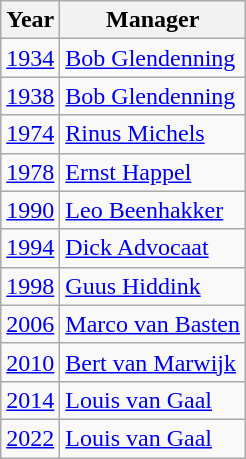<table class="wikitable">
<tr>
<th>Year</th>
<th>Manager</th>
</tr>
<tr>
<td align=center><a href='#'>1934</a></td>
<td> <a href='#'>Bob Glendenning</a></td>
</tr>
<tr>
<td align=center><a href='#'>1938</a></td>
<td> <a href='#'>Bob Glendenning</a></td>
</tr>
<tr>
<td align=center><a href='#'>1974</a></td>
<td> <a href='#'>Rinus Michels</a></td>
</tr>
<tr>
<td align=center><a href='#'>1978</a></td>
<td> <a href='#'>Ernst Happel</a></td>
</tr>
<tr>
<td align=center><a href='#'>1990</a></td>
<td> <a href='#'>Leo Beenhakker</a></td>
</tr>
<tr>
<td align=center><a href='#'>1994</a></td>
<td> <a href='#'>Dick Advocaat</a></td>
</tr>
<tr>
<td align=center><a href='#'>1998</a></td>
<td> <a href='#'>Guus Hiddink</a></td>
</tr>
<tr>
<td align=center><a href='#'>2006</a></td>
<td> <a href='#'>Marco van Basten</a></td>
</tr>
<tr>
<td align=center><a href='#'>2010</a></td>
<td> <a href='#'>Bert van Marwijk</a></td>
</tr>
<tr>
<td align=center><a href='#'>2014</a></td>
<td> <a href='#'>Louis van Gaal</a></td>
</tr>
<tr>
<td align=center><a href='#'>2022</a></td>
<td> <a href='#'>Louis van Gaal</a></td>
</tr>
</table>
